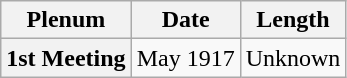<table class="wikitable sortable plainrowheaders">
<tr>
<th scope="col">Plenum</th>
<th scope="col">Date</th>
<th scope="col">Length</th>
</tr>
<tr>
<th scope="row">1st Meeting</th>
<td data-sort-value="1">May 1917</td>
<td>Unknown</td>
</tr>
</table>
